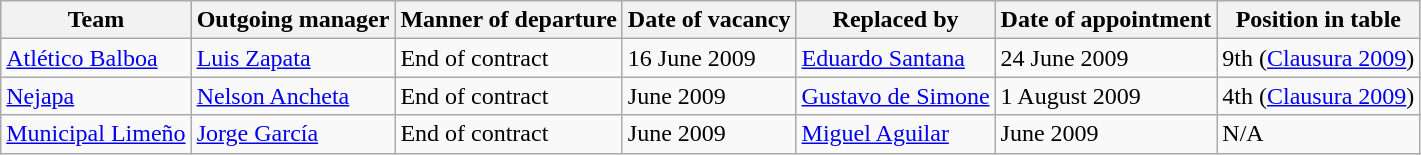<table class="wikitable sortable">
<tr>
<th>Team</th>
<th>Outgoing manager</th>
<th>Manner of departure</th>
<th>Date of vacancy</th>
<th>Replaced by</th>
<th>Date of appointment</th>
<th>Position in table</th>
</tr>
<tr>
<td><a href='#'>Atlético Balboa</a></td>
<td> <a href='#'>Luis Zapata</a></td>
<td>End of contract</td>
<td>16 June 2009</td>
<td> <a href='#'>Eduardo Santana</a></td>
<td>24 June 2009</td>
<td>9th (<a href='#'>Clausura 2009</a>)</td>
</tr>
<tr>
<td><a href='#'>Nejapa</a></td>
<td> <a href='#'>Nelson Ancheta</a></td>
<td>End of contract</td>
<td>June 2009</td>
<td> <a href='#'>Gustavo de Simone</a></td>
<td>1 August 2009</td>
<td>4th (<a href='#'>Clausura 2009</a>)</td>
</tr>
<tr>
<td><a href='#'>Municipal Limeño</a></td>
<td> <a href='#'>Jorge García</a></td>
<td>End of contract</td>
<td>June 2009</td>
<td> <a href='#'>Miguel Aguilar</a></td>
<td>June 2009</td>
<td>N/A</td>
</tr>
</table>
